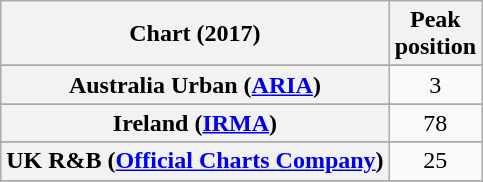<table class="wikitable sortable plainrowheaders" style="text-align:center">
<tr>
<th scope="col">Chart (2017)</th>
<th scope="col">Peak<br> position</th>
</tr>
<tr>
</tr>
<tr>
<th scope="row">Australia Urban (<a href='#'>ARIA</a>)</th>
<td>3</td>
</tr>
<tr>
</tr>
<tr>
</tr>
<tr>
</tr>
<tr>
</tr>
<tr>
</tr>
<tr>
</tr>
<tr>
</tr>
<tr>
<th scope="row">Ireland (<a href='#'>IRMA</a>)</th>
<td>78</td>
</tr>
<tr>
</tr>
<tr>
</tr>
<tr>
</tr>
<tr>
</tr>
<tr>
</tr>
<tr>
</tr>
<tr>
<th scope="row">UK R&B (<a href='#'>Official Charts Company</a>)</th>
<td>25</td>
</tr>
<tr>
</tr>
<tr>
</tr>
<tr>
</tr>
</table>
